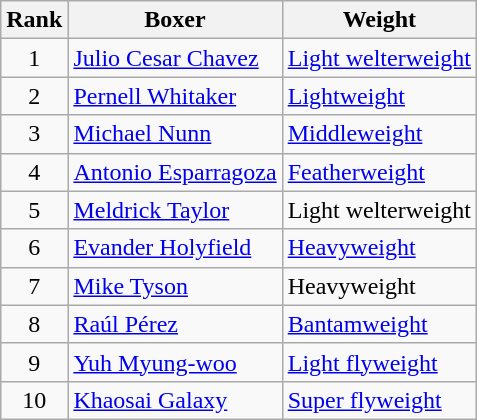<table class="wikitable ">
<tr>
<th>Rank</th>
<th>Boxer</th>
<th>Weight</th>
</tr>
<tr>
<td align=center>1</td>
<td><a href='#'>Julio Cesar Chavez</a></td>
<td><a href='#'>Light welterweight</a></td>
</tr>
<tr>
<td align=center>2</td>
<td><a href='#'>Pernell Whitaker</a></td>
<td><a href='#'>Lightweight</a></td>
</tr>
<tr>
<td align=center>3</td>
<td><a href='#'>Michael Nunn</a></td>
<td><a href='#'>Middleweight</a></td>
</tr>
<tr>
<td align=center>4</td>
<td><a href='#'>Antonio Esparragoza</a></td>
<td><a href='#'>Featherweight</a></td>
</tr>
<tr>
<td align=center>5</td>
<td><a href='#'>Meldrick Taylor</a></td>
<td>Light welterweight</td>
</tr>
<tr>
<td align=center>6</td>
<td><a href='#'>Evander Holyfield</a></td>
<td><a href='#'>Heavyweight</a></td>
</tr>
<tr>
<td align=center>7</td>
<td><a href='#'>Mike Tyson</a></td>
<td>Heavyweight</td>
</tr>
<tr>
<td align=center>8</td>
<td><a href='#'>Raúl Pérez</a></td>
<td><a href='#'>Bantamweight</a></td>
</tr>
<tr>
<td align=center>9</td>
<td><a href='#'>Yuh Myung-woo</a></td>
<td><a href='#'>Light flyweight</a></td>
</tr>
<tr>
<td align=center>10</td>
<td><a href='#'>Khaosai Galaxy</a></td>
<td><a href='#'>Super flyweight</a></td>
</tr>
</table>
